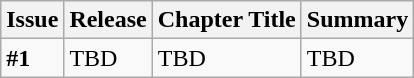<table class="wikitable">
<tr>
<th><strong>Issue</strong></th>
<th><strong>Release</strong></th>
<th><strong>Chapter Title</strong></th>
<th><strong>Summary</strong></th>
</tr>
<tr>
<td><strong>#1</strong></td>
<td>TBD</td>
<td>TBD</td>
<td>TBD</td>
</tr>
</table>
